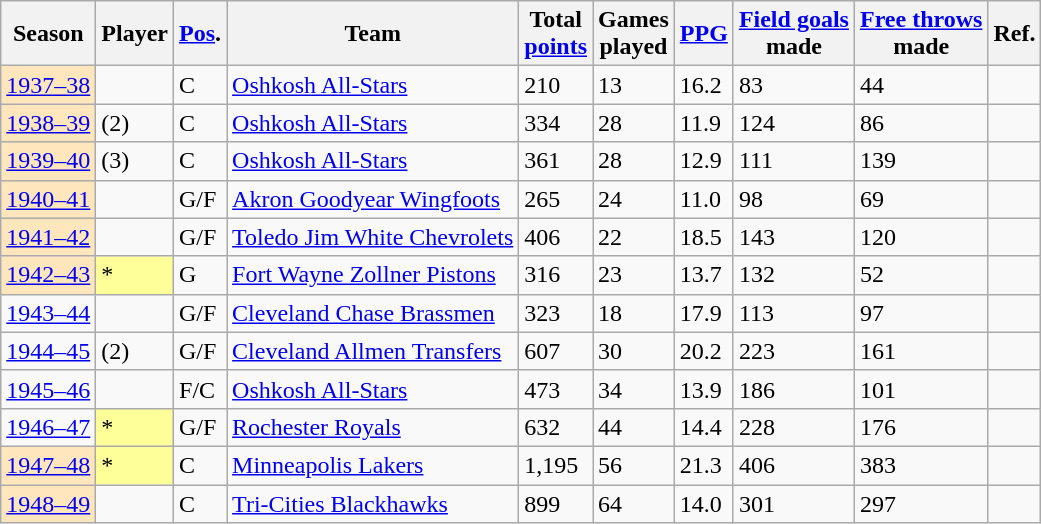<table class="wikitable sortable">
<tr>
<th>Season</th>
<th>Player</th>
<th><a href='#'>Pos</a>.</th>
<th class=unsortable>Team</th>
<th>Total<br><a href='#'>points</a></th>
<th>Games<br>played</th>
<th><a href='#'>PPG</a></th>
<th><a href='#'>Field goals</a><br>made</th>
<th><a href='#'>Free throws</a><br>made</th>
<th class=unsortable>Ref.</th>
</tr>
<tr>
<td style="background-color:#FFE6BD"><a href='#'>1937–38</a></td>
<td></td>
<td>C</td>
<td><a href='#'>Oshkosh All-Stars</a></td>
<td>210</td>
<td>13</td>
<td>16.2</td>
<td>83</td>
<td>44</td>
<td></td>
</tr>
<tr>
<td style="background-color:#FFE6BD"><a href='#'>1938–39</a></td>
<td> (2)</td>
<td>C</td>
<td><a href='#'>Oshkosh All-Stars</a></td>
<td>334</td>
<td>28</td>
<td>11.9</td>
<td>124</td>
<td>86</td>
<td></td>
</tr>
<tr>
<td style="background-color:#FFE6BD"><a href='#'>1939–40</a></td>
<td> (3)</td>
<td>C</td>
<td><a href='#'>Oshkosh All-Stars</a></td>
<td>361</td>
<td>28</td>
<td>12.9</td>
<td>111</td>
<td>139</td>
<td></td>
</tr>
<tr>
<td style="background-color:#FFE6BD"><a href='#'>1940–41</a></td>
<td></td>
<td>G/F</td>
<td><a href='#'>Akron Goodyear Wingfoots</a></td>
<td>265</td>
<td>24</td>
<td>11.0</td>
<td>98</td>
<td>69</td>
<td></td>
</tr>
<tr>
<td style="background-color:#FFE6BD"><a href='#'>1941–42</a></td>
<td></td>
<td>G/F</td>
<td><a href='#'>Toledo Jim White Chevrolets</a></td>
<td>406</td>
<td>22</td>
<td>18.5</td>
<td>143</td>
<td>120</td>
<td></td>
</tr>
<tr>
<td style="background-color:#FFE6BD"><a href='#'>1942–43</a></td>
<td style="background:#ff9;">*</td>
<td>G</td>
<td><a href='#'>Fort Wayne Zollner Pistons</a></td>
<td>316</td>
<td>23</td>
<td>13.7</td>
<td>132</td>
<td>52</td>
<td></td>
</tr>
<tr>
<td><a href='#'>1943–44</a></td>
<td></td>
<td>G/F</td>
<td><a href='#'>Cleveland Chase Brassmen</a></td>
<td>323</td>
<td>18</td>
<td>17.9</td>
<td>113</td>
<td>97</td>
<td></td>
</tr>
<tr>
<td><a href='#'>1944–45</a></td>
<td> (2)</td>
<td>G/F</td>
<td><a href='#'>Cleveland Allmen Transfers</a></td>
<td>607</td>
<td>30</td>
<td>20.2</td>
<td>223</td>
<td>161</td>
<td></td>
</tr>
<tr>
<td><a href='#'>1945–46</a></td>
<td></td>
<td>F/C</td>
<td><a href='#'>Oshkosh All-Stars</a></td>
<td>473</td>
<td>34</td>
<td>13.9</td>
<td>186</td>
<td>101</td>
<td></td>
</tr>
<tr>
<td><a href='#'>1946–47</a></td>
<td style="background:#ff9;">*</td>
<td>G/F</td>
<td><a href='#'>Rochester Royals</a></td>
<td>632</td>
<td>44</td>
<td>14.4</td>
<td>228</td>
<td>176</td>
<td></td>
</tr>
<tr>
<td style="background-color:#FFE6BD"><a href='#'>1947–48</a></td>
<td style="background:#ff9;">*</td>
<td>C</td>
<td><a href='#'>Minneapolis Lakers</a></td>
<td>1,195</td>
<td>56</td>
<td>21.3</td>
<td>406</td>
<td>383</td>
<td></td>
</tr>
<tr>
<td style="background-color:#FFE6BD"><a href='#'>1948–49</a></td>
<td></td>
<td>C</td>
<td><a href='#'>Tri-Cities Blackhawks</a></td>
<td>899</td>
<td>64</td>
<td>14.0</td>
<td>301</td>
<td>297</td>
<td></td>
</tr>
</table>
